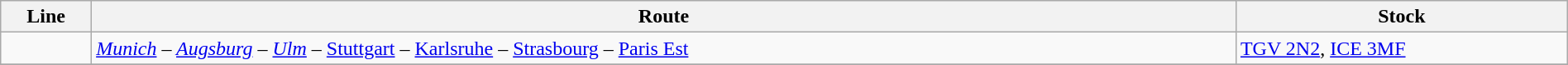<table class="wikitable" width="100%">
<tr class="hintergrundfarbe5">
<th>Line</th>
<th>Route</th>
<th>Stock</th>
</tr>
<tr>
<td></td>
<td><em><a href='#'>Munich</a> – <a href='#'>Augsburg</a> – <a href='#'>Ulm</a></em> – <a href='#'>Stuttgart</a> – <a href='#'>Karlsruhe</a> – <a href='#'>Strasbourg</a> – <a href='#'>Paris Est</a></td>
<td><a href='#'>TGV 2N2</a>, <a href='#'>ICE 3MF</a></td>
</tr>
<tr>
</tr>
</table>
